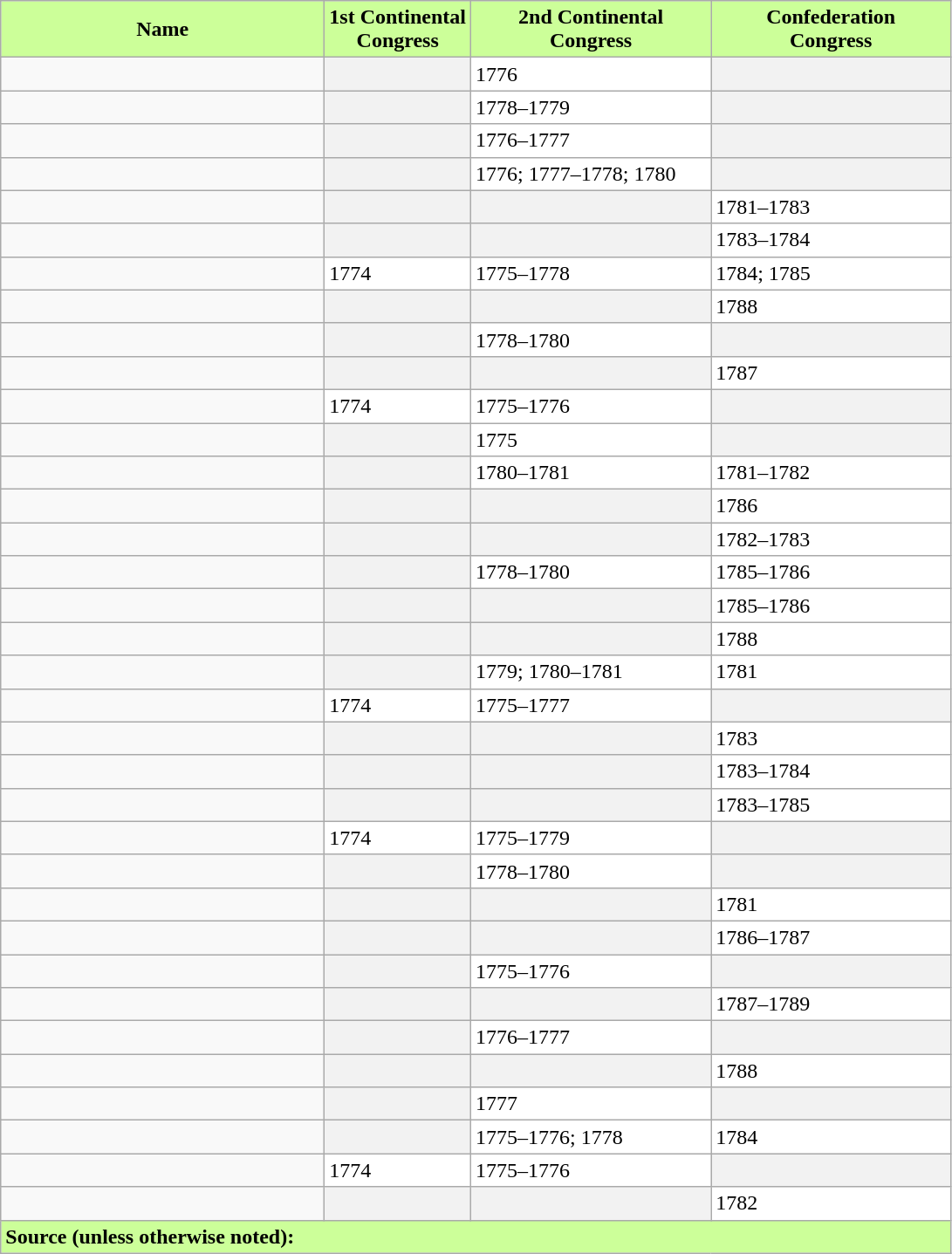<table class="wikitable sortable">
<tr>
<th style="background-color:#ccff99;">Name</th>
<th style="background-color:#ccff99;">1st Continental<br>Congress</th>
<th style="background-color:#ccff99;">2nd Continental<br>Congress</th>
<th style="background-color:#ccff99;">Confederation<br>Congress</th>
</tr>
<tr>
<td style="width:15em;"></td>
<td style="background:#f2f2f2;" data-sort-value="zed"></td>
<td style="width:11em; background:#ffffff;">1776</td>
<td style="width:11em; background:#f2f2f2;" data-sort-value="zed"></td>
</tr>
<tr>
<td></td>
<td style="background:#f2f2f2;" data-sort-value="zed"></td>
<td style="background:#ffffff;">1778–1779</td>
<td style="background:#f2f2f2;" data-sort-value="zed"></td>
</tr>
<tr>
<td></td>
<td style="background:#f2f2f2;" data-sort-value="zed"></td>
<td style="background:#ffffff;">1776–1777</td>
<td style="background:#f2f2f2;" data-sort-value="zed"></td>
</tr>
<tr>
<td nowrap></td>
<td style="background:#f2f2f2;" data-sort-value="zed"></td>
<td style="background:#ffffff;">1776; 1777–1778; 1780</td>
<td style="background:#f2f2f2;" data-sort-value="zed"></td>
</tr>
<tr>
<td></td>
<td style="background:#f2f2f2;" data-sort-value="zed"></td>
<td style="background:#f2f2f2;" data-sort-value="zed"></td>
<td style="background:#ffffff;">1781–1783</td>
</tr>
<tr>
<td></td>
<td style="background:#f2f2f2;" data-sort-value="zed"></td>
<td style="background:#f2f2f2;" data-sort-value="zed"></td>
<td style="background:#ffffff;">1783–1784</td>
</tr>
<tr>
<td></td>
<td style="background:#ffffff;">1774</td>
<td style="background:#ffffff;">1775–1778</td>
<td style="background:#ffffff;">1784; 1785</td>
</tr>
<tr>
<td></td>
<td style="background:#f2f2f2;" data-sort-value="zed"></td>
<td style="background:#f2f2f2;" data-sort-value="zed"></td>
<td style="background:#ffffff;">1788</td>
</tr>
<tr>
<td></td>
<td style="background:#f2f2f2;" data-sort-value="zed"></td>
<td style="background:#ffffff;">1778–1780</td>
<td style="background:#f2f2f2;" data-sort-value="zed"></td>
</tr>
<tr>
<td></td>
<td style="background:#f2f2f2;" data-sort-value="zed"></td>
<td style="background:#f2f2f2;" data-sort-value="zed"></td>
<td style="background:#ffffff;">1787</td>
</tr>
<tr>
<td></td>
<td style="background:#ffffff;">1774</td>
<td style="background:#ffffff;">1775–1776</td>
<td style="background:#f2f2f2;" data-sort-value="zed"></td>
</tr>
<tr>
<td></td>
<td style="background:#f2f2f2;" data-sort-value="zed"></td>
<td style="background:#ffffff;">1775</td>
<td style="background:#f2f2f2;" data-sort-value="zed"></td>
</tr>
<tr>
<td></td>
<td style="background:#f2f2f2;" data-sort-value="zed"></td>
<td style="background:#ffffff;">1780–1781</td>
<td style="background:#ffffff;">1781–1782</td>
</tr>
<tr>
<td></td>
<td style="background:#f2f2f2;" data-sort-value="zed"></td>
<td style="background:#f2f2f2;" data-sort-value="zed"></td>
<td style="background:#ffffff;">1786</td>
</tr>
<tr>
<td></td>
<td style="background:#f2f2f2;" data-sort-value="zed"></td>
<td style="background:#f2f2f2;" data-sort-value="zed"></td>
<td style="background:#ffffff;">1782–1783</td>
</tr>
<tr>
<td></td>
<td style="background:#f2f2f2;" data-sort-value="zed"></td>
<td style="background:#ffffff;">1778–1780</td>
<td style="background:#ffffff;">1785–1786</td>
</tr>
<tr>
<td></td>
<td style="background:#f2f2f2;" data-sort-value="zed"></td>
<td style="background:#f2f2f2;" data-sort-value="zed"></td>
<td style="background:#ffffff;">1785–1786</td>
</tr>
<tr>
<td></td>
<td style="background:#f2f2f2;" data-sort-value="zed"></td>
<td style="background:#f2f2f2;" data-sort-value="zed"></td>
<td style="background:#ffffff;">1788</td>
</tr>
<tr>
<td></td>
<td style="background:#f2f2f2;" data-sort-value="zed"></td>
<td style="background:#ffffff;">1779; 1780–1781</td>
<td style="background:#ffffff;">1781</td>
</tr>
<tr>
<td></td>
<td style="background:#ffffff;">1774</td>
<td style="background:#ffffff;">1775–1777</td>
<td style="background:#f2f2f2;"data-sort-value="zed"></td>
</tr>
<tr>
<td></td>
<td style="background:#f2f2f2;" data-sort-value="zed"></td>
<td style="background:#f2f2f2;" data-sort-value="zed"></td>
<td style="background:#ffffff;">1783</td>
</tr>
<tr>
<td></td>
<td style="background:#f2f2f2;" data-sort-value="zed"></td>
<td style="background:#f2f2f2;" data-sort-value="zed"></td>
<td style="background:#ffffff;">1783–1784</td>
</tr>
<tr>
<td></td>
<td style="background:#f2f2f2;" data-sort-value="zed"></td>
<td style="background:#f2f2f2;" data-sort-value="zed"></td>
<td style="background:#ffffff;">1783–1785</td>
</tr>
<tr>
<td></td>
<td style="background:#ffffff;">1774</td>
<td style="background:#ffffff;">1775–1779</td>
<td style="background:#f2f2f2;" data-sort-value="zed"></td>
</tr>
<tr>
<td></td>
<td style="background:#f2f2f2;" data-sort-value="zed"></td>
<td style="background:#ffffff;">1778–1780</td>
<td style="background:#f2f2f2;" data-sort-value="zed"></td>
</tr>
<tr>
<td></td>
<td style="background:#f2f2f2;" data-sort-value="zed"></td>
<td style="background:#f2f2f2;" data-sort-value="zed"></td>
<td style="background:#ffffff;">1781</td>
</tr>
<tr>
<td></td>
<td style="background:#f2f2f2;" data-sort-value="zed"></td>
<td style="background:#f2f2f2;" data-sort-value="zed"></td>
<td style="background:#ffffff;">1786–1787</td>
</tr>
<tr>
<td></td>
<td style="background:#f2f2f2;" data-sort-value="zed"></td>
<td style="background:#ffffff;">1775–1776</td>
<td style="background:#f2f2f2;" data-sort-value="zed"></td>
</tr>
<tr>
<td></td>
<td style="background:#f2f2f2;" data-sort-value="zed"></td>
<td style="background:#f2f2f2;" data-sort-value="zed"></td>
<td style="background:#ffffff;">1787–1789</td>
</tr>
<tr>
<td></td>
<td style="background:#f2f2f2;" data-sort-value="zed"></td>
<td style="background:#ffffff;">1776–1777</td>
<td style="background:#f2f2f2;" data-sort-value="zed"></td>
</tr>
<tr>
<td></td>
<td style="background:#f2f2f2;" data-sort-value="zed"></td>
<td style="background:#f2f2f2;" data-sort-value="zed"></td>
<td style="background:#ffffff;">1788</td>
</tr>
<tr>
<td></td>
<td style="background:#f2f2f2;" data-sort-value="zed"></td>
<td style="background:#ffffff;">1777</td>
<td style="background:#f2f2f2;" data-sort-value="zed"></td>
</tr>
<tr>
<td></td>
<td style="background:#f2f2f2;" data-sort-value="zed"></td>
<td style="background:#ffffff;">1775–1776; 1778</td>
<td style="background:#ffffff;">1784</td>
</tr>
<tr>
<td></td>
<td style="background:#ffffff;">1774</td>
<td style="background:#ffffff;">1775–1776</td>
<td style="background:#f2f2f2;" data-sort-value="zed"></td>
</tr>
<tr>
<td></td>
<td style="background:#f2f2f2;" data-sort-value="zed"></td>
<td style="background:#f2f2f2;" data-sort-value="zed"></td>
<td style="background:#ffffff;">1782</td>
</tr>
<tr>
<th colspan=4 style="background:#ccff99; text-align:left">Source (unless otherwise noted):</th>
</tr>
</table>
